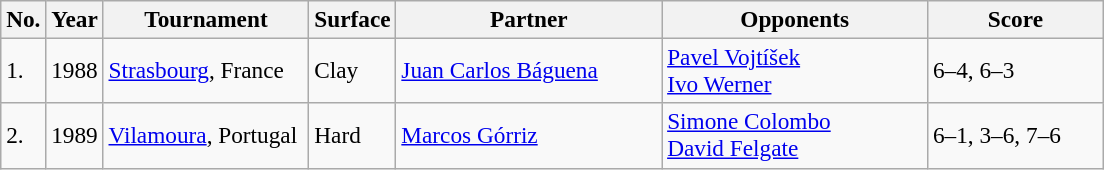<table class="sortable wikitable" style=font-size:97%>
<tr>
<th style="width:20px" class="unsortable">No.</th>
<th style="width:30px">Year</th>
<th style="width:130px">Tournament</th>
<th style="width:50px">Surface</th>
<th style="width:170px">Partner</th>
<th style="width:170px">Opponents</th>
<th style="width:110px" class="unsortable">Score</th>
</tr>
<tr>
<td>1.</td>
<td>1988</td>
<td><a href='#'>Strasbourg</a>, France</td>
<td>Clay</td>
<td> <a href='#'>Juan Carlos Báguena</a></td>
<td> <a href='#'>Pavel Vojtíšek</a><br> <a href='#'>Ivo Werner</a></td>
<td>6–4, 6–3</td>
</tr>
<tr>
<td>2.</td>
<td>1989</td>
<td><a href='#'>Vilamoura</a>, Portugal</td>
<td>Hard</td>
<td> <a href='#'>Marcos Górriz</a></td>
<td> <a href='#'>Simone Colombo</a><br> <a href='#'>David Felgate</a></td>
<td>6–1, 3–6, 7–6</td>
</tr>
</table>
